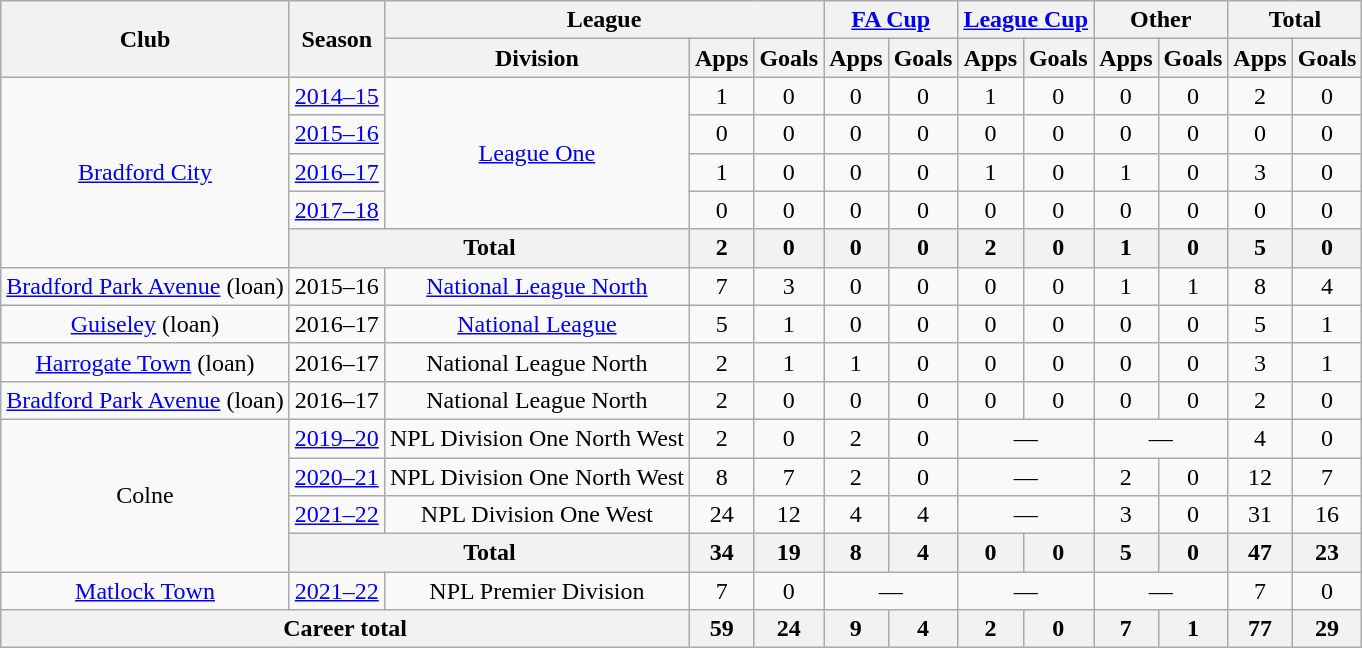<table class="wikitable" style="text-align: center;">
<tr>
<th rowspan="2">Club</th>
<th rowspan="2">Season</th>
<th colspan="3">League</th>
<th colspan="2"><a href='#'>FA Cup</a></th>
<th colspan="2"><a href='#'>League Cup</a></th>
<th colspan="2">Other</th>
<th colspan="2">Total</th>
</tr>
<tr>
<th>Division</th>
<th>Apps</th>
<th>Goals</th>
<th>Apps</th>
<th>Goals</th>
<th>Apps</th>
<th>Goals</th>
<th>Apps</th>
<th>Goals</th>
<th>Apps</th>
<th>Goals</th>
</tr>
<tr>
<td rowspan="5" valign="center"><a href='#'>Bradford City</a></td>
<td><a href='#'>2014–15</a></td>
<td rowspan="4"><a href='#'>League One</a></td>
<td>1</td>
<td>0</td>
<td>0</td>
<td>0</td>
<td>1</td>
<td>0</td>
<td>0</td>
<td>0</td>
<td>2</td>
<td>0</td>
</tr>
<tr>
<td><a href='#'>2015–16</a></td>
<td>0</td>
<td>0</td>
<td>0</td>
<td>0</td>
<td>0</td>
<td>0</td>
<td>0</td>
<td>0</td>
<td>0</td>
<td>0</td>
</tr>
<tr>
<td><a href='#'>2016–17</a></td>
<td>1</td>
<td>0</td>
<td>0</td>
<td>0</td>
<td>1</td>
<td>0</td>
<td>1</td>
<td>0</td>
<td>3</td>
<td>0</td>
</tr>
<tr>
<td><a href='#'>2017–18</a></td>
<td>0</td>
<td>0</td>
<td>0</td>
<td>0</td>
<td>0</td>
<td>0</td>
<td>0</td>
<td>0</td>
<td>0</td>
<td>0</td>
</tr>
<tr>
<th colspan="2">Total</th>
<th>2</th>
<th>0</th>
<th>0</th>
<th>0</th>
<th>2</th>
<th>0</th>
<th>1</th>
<th>0</th>
<th>5</th>
<th>0</th>
</tr>
<tr>
<td><a href='#'>Bradford Park Avenue</a> (loan)</td>
<td>2015–16</td>
<td><a href='#'>National League North</a></td>
<td>7</td>
<td>3</td>
<td>0</td>
<td>0</td>
<td>0</td>
<td>0</td>
<td>1</td>
<td>1</td>
<td>8</td>
<td>4</td>
</tr>
<tr>
<td><a href='#'>Guiseley</a> (loan)</td>
<td>2016–17</td>
<td><a href='#'>National League</a></td>
<td>5</td>
<td>1</td>
<td>0</td>
<td>0</td>
<td>0</td>
<td>0</td>
<td>0</td>
<td>0</td>
<td>5</td>
<td>1</td>
</tr>
<tr>
<td><a href='#'>Harrogate Town</a> (loan)</td>
<td>2016–17</td>
<td>National League North</td>
<td>2</td>
<td>1</td>
<td>1</td>
<td>0</td>
<td>0</td>
<td>0</td>
<td>0</td>
<td>0</td>
<td>3</td>
<td>1</td>
</tr>
<tr>
<td><a href='#'>Bradford Park Avenue</a> (loan)</td>
<td>2016–17</td>
<td>National League North</td>
<td>2</td>
<td>0</td>
<td>0</td>
<td>0</td>
<td>0</td>
<td>0</td>
<td>0</td>
<td>0</td>
<td>2</td>
<td>0</td>
</tr>
<tr>
<td rowspan="4">Colne</td>
<td><a href='#'>2019–20</a></td>
<td>NPL Division One North West</td>
<td>2</td>
<td>0</td>
<td>2</td>
<td>0</td>
<td colspan="2">—</td>
<td colspan="2">—</td>
<td>4</td>
<td>0</td>
</tr>
<tr>
<td><a href='#'>2020–21</a></td>
<td>NPL Division One North West</td>
<td>8</td>
<td>7</td>
<td>2</td>
<td>0</td>
<td colspan="2">—</td>
<td>2</td>
<td>0</td>
<td>12</td>
<td>7</td>
</tr>
<tr>
<td><a href='#'>2021–22</a></td>
<td>NPL Division One West</td>
<td>24</td>
<td>12</td>
<td>4</td>
<td>4</td>
<td colspan="2">—</td>
<td>3</td>
<td>0</td>
<td>31</td>
<td>16</td>
</tr>
<tr>
<th colspan="2">Total</th>
<th>34</th>
<th>19</th>
<th>8</th>
<th>4</th>
<th>0</th>
<th>0</th>
<th>5</th>
<th>0</th>
<th>47</th>
<th>23</th>
</tr>
<tr>
<td><a href='#'>Matlock Town</a></td>
<td><a href='#'>2021–22</a></td>
<td>NPL Premier Division</td>
<td>7</td>
<td>0</td>
<td colspan="2">—</td>
<td colspan="2">—</td>
<td colspan="2">—</td>
<td>7</td>
<td>0</td>
</tr>
<tr>
<th colspan="3">Career total</th>
<th>59</th>
<th>24</th>
<th>9</th>
<th>4</th>
<th>2</th>
<th>0</th>
<th>7</th>
<th>1</th>
<th>77</th>
<th>29</th>
</tr>
</table>
